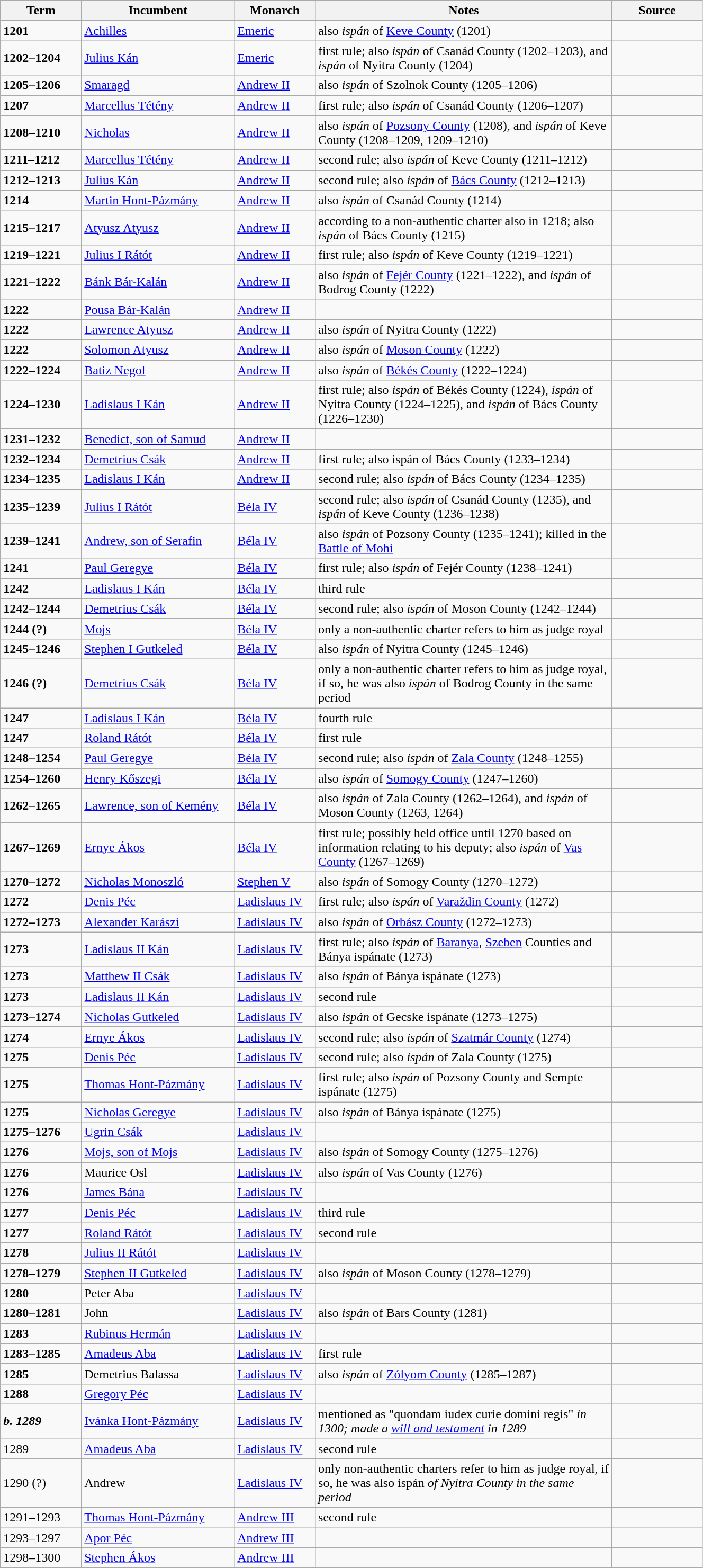<table class="wikitable" style="width: 70%">
<tr>
<th scope="col" width="9%">Term</th>
<th scope="col" width="17%">Incumbent</th>
<th scope="col" width="9%">Monarch</th>
<th scope="col" width="33%">Notes</th>
<th scope="col" width="10%">Source</th>
</tr>
<tr>
<td><strong>1201</strong></td>
<td><a href='#'>Achilles</a></td>
<td><a href='#'>Emeric</a></td>
<td>also <em>ispán</em> of <a href='#'>Keve County</a> (1201)</td>
<td></td>
</tr>
<tr>
<td><strong>1202–1204</strong></td>
<td><a href='#'>Julius Kán</a></td>
<td><a href='#'>Emeric</a></td>
<td>first rule; also <em>ispán</em> of Csanád County (1202–1203), and <em>ispán</em> of Nyitra County (1204)</td>
<td></td>
</tr>
<tr>
<td><strong>1205–1206</strong></td>
<td><a href='#'>Smaragd</a></td>
<td><a href='#'>Andrew II</a></td>
<td>also <em>ispán</em> of Szolnok County (1205–1206)</td>
<td></td>
</tr>
<tr>
<td><strong>1207</strong></td>
<td><a href='#'>Marcellus Tétény</a></td>
<td><a href='#'>Andrew II</a></td>
<td>first rule; also <em>ispán</em> of Csanád County (1206–1207)</td>
<td></td>
</tr>
<tr>
<td><strong>1208–1210</strong></td>
<td><a href='#'>Nicholas</a></td>
<td><a href='#'>Andrew II</a></td>
<td>also <em>ispán</em> of <a href='#'>Pozsony County</a> (1208), and <em>ispán</em> of Keve County (1208–1209, 1209–1210)</td>
<td></td>
</tr>
<tr>
<td><strong>1211–1212</strong></td>
<td><a href='#'>Marcellus Tétény</a></td>
<td><a href='#'>Andrew II</a></td>
<td>second rule; also <em>ispán</em> of Keve County (1211–1212)</td>
<td></td>
</tr>
<tr>
<td><strong>1212–1213</strong></td>
<td><a href='#'>Julius Kán</a></td>
<td><a href='#'>Andrew II</a></td>
<td>second rule; also <em>ispán</em> of <a href='#'>Bács County</a> (1212–1213)</td>
<td></td>
</tr>
<tr>
<td><strong>1214</strong></td>
<td><a href='#'>Martin Hont-Pázmány</a></td>
<td><a href='#'>Andrew II</a></td>
<td>also <em>ispán</em> of Csanád County (1214)</td>
<td></td>
</tr>
<tr>
<td><strong>1215–1217</strong></td>
<td><a href='#'>Atyusz Atyusz</a></td>
<td><a href='#'>Andrew II</a></td>
<td>according to a non-authentic charter also in 1218; also <em>ispán</em> of Bács County (1215)</td>
<td></td>
</tr>
<tr>
<td><strong>1219–1221</strong></td>
<td><a href='#'>Julius I Rátót</a></td>
<td><a href='#'>Andrew II</a></td>
<td>first rule; also <em>ispán</em> of Keve County (1219–1221)</td>
<td></td>
</tr>
<tr>
<td><strong>1221–1222</strong></td>
<td><a href='#'>Bánk Bár-Kalán</a></td>
<td><a href='#'>Andrew II</a></td>
<td>also <em>ispán</em> of <a href='#'>Fejér County</a> (1221–1222), and <em>ispán</em> of Bodrog County (1222)</td>
<td></td>
</tr>
<tr>
<td><strong>1222</strong></td>
<td><a href='#'>Pousa Bár-Kalán</a></td>
<td><a href='#'>Andrew II</a></td>
<td></td>
<td></td>
</tr>
<tr>
<td><strong>1222</strong></td>
<td><a href='#'>Lawrence Atyusz</a></td>
<td><a href='#'>Andrew II</a></td>
<td>also <em>ispán</em> of Nyitra County (1222)</td>
<td></td>
</tr>
<tr>
<td><strong>1222</strong></td>
<td><a href='#'>Solomon Atyusz</a></td>
<td><a href='#'>Andrew II</a></td>
<td>also <em>ispán</em> of <a href='#'>Moson County</a> (1222)</td>
<td></td>
</tr>
<tr>
<td><strong>1222–1224</strong></td>
<td><a href='#'>Batiz Negol</a></td>
<td><a href='#'>Andrew II</a></td>
<td>also <em>ispán</em> of <a href='#'>Békés County</a> (1222–1224)</td>
<td></td>
</tr>
<tr>
<td><strong>1224–1230</strong></td>
<td><a href='#'>Ladislaus I Kán</a></td>
<td><a href='#'>Andrew II</a></td>
<td>first rule; also <em>ispán</em> of Békés County (1224), <em>ispán</em> of Nyitra County (1224–1225), and <em>ispán</em> of Bács County (1226–1230)</td>
<td></td>
</tr>
<tr>
<td><strong>1231–1232</strong></td>
<td><a href='#'>Benedict, son of Samud</a></td>
<td><a href='#'>Andrew II</a></td>
<td></td>
<td></td>
</tr>
<tr>
<td><strong>1232–1234</strong></td>
<td><a href='#'>Demetrius Csák</a></td>
<td><a href='#'>Andrew II</a></td>
<td>first rule; also ispán of Bács County (1233–1234)</td>
<td></td>
</tr>
<tr>
<td><strong>1234–1235</strong></td>
<td><a href='#'>Ladislaus I Kán</a></td>
<td><a href='#'>Andrew II</a></td>
<td>second rule; also <em>ispán</em> of Bács County (1234–1235)</td>
<td></td>
</tr>
<tr>
<td><strong>1235–1239</strong></td>
<td><a href='#'>Julius I Rátót</a></td>
<td><a href='#'>Béla IV</a></td>
<td>second rule; also <em>ispán</em> of Csanád County (1235), and <em>ispán</em> of Keve County (1236–1238)</td>
<td></td>
</tr>
<tr>
<td><strong>1239–1241</strong></td>
<td><a href='#'>Andrew, son of Serafin</a></td>
<td><a href='#'>Béla IV</a></td>
<td>also <em>ispán</em> of Pozsony County (1235–1241); killed in the <a href='#'>Battle of Mohi</a></td>
<td></td>
</tr>
<tr>
<td><strong>1241</strong></td>
<td><a href='#'>Paul Geregye</a></td>
<td><a href='#'>Béla IV</a></td>
<td>first rule; also <em>ispán</em> of Fejér County (1238–1241)</td>
<td></td>
</tr>
<tr>
<td><strong>1242</strong></td>
<td><a href='#'>Ladislaus I Kán</a></td>
<td><a href='#'>Béla IV</a></td>
<td>third rule</td>
<td></td>
</tr>
<tr>
<td><strong>1242–1244</strong></td>
<td><a href='#'>Demetrius Csák</a></td>
<td><a href='#'>Béla IV</a></td>
<td>second rule; also <em>ispán</em> of Moson County (1242–1244)</td>
<td></td>
</tr>
<tr>
<td><strong>1244 (?)</strong></td>
<td><a href='#'>Mojs</a></td>
<td><a href='#'>Béla IV</a></td>
<td>only a non-authentic charter refers to him as judge royal</td>
<td></td>
</tr>
<tr>
<td><strong>1245–1246</strong></td>
<td><a href='#'>Stephen I Gutkeled</a></td>
<td><a href='#'>Béla IV</a></td>
<td>also <em>ispán</em> of Nyitra County (1245–1246)</td>
<td></td>
</tr>
<tr>
<td><strong>1246 (?)</strong></td>
<td><a href='#'>Demetrius Csák</a></td>
<td><a href='#'>Béla IV</a></td>
<td>only a non-authentic charter refers to him as judge royal, if so, he was also <em>ispán</em> of Bodrog County in the same period</td>
<td></td>
</tr>
<tr>
<td><strong>1247</strong></td>
<td><a href='#'>Ladislaus I Kán</a></td>
<td><a href='#'>Béla IV</a></td>
<td>fourth rule</td>
<td></td>
</tr>
<tr>
<td><strong>1247</strong></td>
<td><a href='#'>Roland Rátót</a></td>
<td><a href='#'>Béla IV</a></td>
<td>first rule</td>
<td></td>
</tr>
<tr>
<td><strong>1248–1254</strong></td>
<td><a href='#'>Paul Geregye</a></td>
<td><a href='#'>Béla IV</a></td>
<td>second rule; also <em>ispán</em> of <a href='#'>Zala County</a> (1248–1255)</td>
<td></td>
</tr>
<tr>
<td><strong>1254–1260</strong></td>
<td><a href='#'>Henry Kőszegi</a></td>
<td><a href='#'>Béla IV</a></td>
<td>also <em>ispán</em> of <a href='#'>Somogy County</a> (1247–1260)</td>
<td></td>
</tr>
<tr>
<td><strong>1262–1265</strong></td>
<td><a href='#'>Lawrence, son of Kemény</a></td>
<td><a href='#'>Béla IV</a></td>
<td>also <em>ispán</em> of Zala County (1262–1264), and <em>ispán</em> of Moson County (1263, 1264)</td>
<td></td>
</tr>
<tr>
<td><strong>1267–1269</strong></td>
<td><a href='#'>Ernye Ákos</a></td>
<td><a href='#'>Béla IV</a></td>
<td>first rule; possibly held office until 1270 based on information relating to his deputy; also <em>ispán</em> of <a href='#'>Vas County</a> (1267–1269)</td>
<td></td>
</tr>
<tr>
<td><strong>1270–1272</strong></td>
<td><a href='#'>Nicholas Monoszló</a></td>
<td><a href='#'>Stephen V</a></td>
<td>also <em>ispán</em> of Somogy County (1270–1272)</td>
<td></td>
</tr>
<tr>
<td><strong>1272</strong></td>
<td><a href='#'>Denis Péc</a></td>
<td><a href='#'>Ladislaus IV</a></td>
<td>first rule; also <em>ispán</em> of <a href='#'>Varaždin County</a> (1272)</td>
<td></td>
</tr>
<tr>
<td><strong>1272–1273</strong></td>
<td><a href='#'>Alexander Karászi</a></td>
<td><a href='#'>Ladislaus IV</a></td>
<td>also <em>ispán</em> of <a href='#'>Orbász County</a> (1272–1273)</td>
<td></td>
</tr>
<tr>
<td><strong>1273</strong></td>
<td><a href='#'>Ladislaus II Kán</a></td>
<td><a href='#'>Ladislaus IV</a></td>
<td>first rule; also <em>ispán</em> of <a href='#'>Baranya</a>, <a href='#'>Szeben</a> Counties and Bánya ispánate (1273)</td>
<td></td>
</tr>
<tr>
<td><strong>1273</strong></td>
<td><a href='#'>Matthew II Csák</a></td>
<td><a href='#'>Ladislaus IV</a></td>
<td>also <em>ispán</em> of Bánya ispánate (1273)</td>
<td></td>
</tr>
<tr>
<td><strong>1273</strong></td>
<td><a href='#'>Ladislaus II Kán</a></td>
<td><a href='#'>Ladislaus IV</a></td>
<td>second rule</td>
<td></td>
</tr>
<tr>
<td><strong>1273–1274</strong></td>
<td><a href='#'>Nicholas Gutkeled</a></td>
<td><a href='#'>Ladislaus IV</a></td>
<td>also <em>ispán</em> of Gecske ispánate (1273–1275)</td>
<td></td>
</tr>
<tr>
<td><strong>1274</strong></td>
<td><a href='#'>Ernye Ákos</a></td>
<td><a href='#'>Ladislaus IV</a></td>
<td>second rule; also <em>ispán</em> of <a href='#'>Szatmár County</a> (1274)</td>
<td></td>
</tr>
<tr>
<td><strong>1275</strong></td>
<td><a href='#'>Denis Péc</a></td>
<td><a href='#'>Ladislaus IV</a></td>
<td>second rule; also <em>ispán</em> of Zala County (1275)</td>
<td></td>
</tr>
<tr>
<td><strong>1275</strong></td>
<td><a href='#'>Thomas Hont-Pázmány</a></td>
<td><a href='#'>Ladislaus IV</a></td>
<td>first rule; also <em>ispán</em> of Pozsony County and Sempte ispánate (1275)</td>
<td></td>
</tr>
<tr>
<td><strong>1275</strong></td>
<td><a href='#'>Nicholas Geregye</a></td>
<td><a href='#'>Ladislaus IV</a></td>
<td>also <em>ispán</em> of Bánya ispánate (1275)</td>
<td></td>
</tr>
<tr>
<td><strong>1275–1276</strong></td>
<td><a href='#'>Ugrin Csák</a></td>
<td><a href='#'>Ladislaus IV</a></td>
<td></td>
<td></td>
</tr>
<tr>
<td><strong>1276</strong></td>
<td><a href='#'>Mojs, son of Mojs</a></td>
<td><a href='#'>Ladislaus IV</a></td>
<td>also <em>ispán</em> of Somogy County (1275–1276)</td>
<td></td>
</tr>
<tr>
<td><strong>1276</strong></td>
<td>Maurice Osl</td>
<td><a href='#'>Ladislaus IV</a></td>
<td>also <em>ispán</em> of Vas County (1276)</td>
<td></td>
</tr>
<tr>
<td><strong>1276</strong></td>
<td><a href='#'>James Bána</a></td>
<td><a href='#'>Ladislaus IV</a></td>
<td></td>
<td></td>
</tr>
<tr>
<td><strong>1277</strong></td>
<td><a href='#'>Denis Péc</a></td>
<td><a href='#'>Ladislaus IV</a></td>
<td>third rule</td>
<td></td>
</tr>
<tr>
<td><strong>1277</strong></td>
<td><a href='#'>Roland Rátót</a></td>
<td><a href='#'>Ladislaus IV</a></td>
<td>second rule</td>
<td></td>
</tr>
<tr>
<td><strong>1278</strong></td>
<td><a href='#'>Julius II Rátót</a></td>
<td><a href='#'>Ladislaus IV</a></td>
<td></td>
<td></td>
</tr>
<tr>
<td><strong>1278–1279</strong></td>
<td><a href='#'>Stephen II Gutkeled</a></td>
<td><a href='#'>Ladislaus IV</a></td>
<td>also <em>ispán</em> of Moson County (1278–1279)</td>
<td></td>
</tr>
<tr>
<td><strong>1280</strong></td>
<td>Peter Aba</td>
<td><a href='#'>Ladislaus IV</a></td>
<td></td>
<td></td>
</tr>
<tr>
<td><strong>1280–1281</strong></td>
<td>John</td>
<td><a href='#'>Ladislaus IV</a></td>
<td>also <em>ispán</em> of Bars County (1281)</td>
<td></td>
</tr>
<tr>
<td><strong>1283</strong></td>
<td><a href='#'>Rubinus Hermán</a></td>
<td><a href='#'>Ladislaus IV</a></td>
<td></td>
<td></td>
</tr>
<tr>
<td><strong>1283–1285</strong></td>
<td><a href='#'>Amadeus Aba</a></td>
<td><a href='#'>Ladislaus IV</a></td>
<td>first rule</td>
<td></td>
</tr>
<tr>
<td><strong>1285</strong></td>
<td>Demetrius Balassa</td>
<td><a href='#'>Ladislaus IV</a></td>
<td>also <em>ispán</em> of <a href='#'>Zólyom County</a> (1285–1287)</td>
<td></td>
</tr>
<tr>
<td><strong>1288</strong></td>
<td><a href='#'>Gregory Péc</a></td>
<td><a href='#'>Ladislaus IV</a></td>
<td></td>
<td></td>
</tr>
<tr>
<td><strong><em>b.<em> 1289<strong></td>
<td><a href='#'>Ivánka Hont-Pázmány</a></td>
<td><a href='#'>Ladislaus IV</a></td>
<td>mentioned as </em>"quondam iudex curie domini regis"<em> in 1300; made a <a href='#'>will and testament</a> in 1289</td>
<td></td>
</tr>
<tr>
<td></strong>1289<strong></td>
<td><a href='#'>Amadeus Aba</a></td>
<td><a href='#'>Ladislaus IV</a></td>
<td>second rule</td>
<td></td>
</tr>
<tr>
<td></strong>1290 (?)<strong></td>
<td>Andrew</td>
<td><a href='#'>Ladislaus IV</a></td>
<td>only non-authentic charters refer to him as judge royal, if so, he was also </em>ispán<em> of Nyitra County in the same period</td>
<td></td>
</tr>
<tr>
<td></strong>1291–1293<strong></td>
<td><a href='#'>Thomas Hont-Pázmány</a></td>
<td><a href='#'>Andrew III</a></td>
<td>second rule</td>
<td></td>
</tr>
<tr>
<td></strong>1293–1297<strong></td>
<td><a href='#'>Apor Péc</a></td>
<td><a href='#'>Andrew III</a></td>
<td></td>
<td></td>
</tr>
<tr>
<td></strong>1298–1300<strong></td>
<td><a href='#'>Stephen Ákos</a></td>
<td><a href='#'>Andrew III</a></td>
<td></td>
<td></td>
</tr>
</table>
